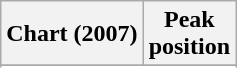<table class="wikitable plainrowheaders sortable">
<tr>
<th scope="col">Chart (2007)</th>
<th scope="col">Peak<br>position</th>
</tr>
<tr>
</tr>
<tr>
</tr>
<tr>
</tr>
</table>
